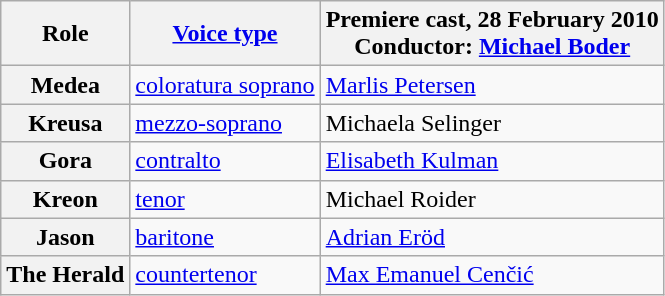<table class="wikitable plainrowheaders">
<tr>
<th scope="col">Role</th>
<th scope="col"><a href='#'>Voice type</a></th>
<th scope="col">Premiere cast, 28 February 2010<br>Conductor: <a href='#'>Michael Boder</a></th>
</tr>
<tr>
<th scope="row">Medea</th>
<td><a href='#'>coloratura soprano</a></td>
<td><a href='#'>Marlis Petersen</a></td>
</tr>
<tr>
<th scope="row">Kreusa</th>
<td><a href='#'>mezzo-soprano</a></td>
<td>Michaela Selinger</td>
</tr>
<tr>
<th scope="row">Gora</th>
<td><a href='#'>contralto</a></td>
<td><a href='#'>Elisabeth Kulman</a></td>
</tr>
<tr>
<th scope="row">Kreon</th>
<td><a href='#'>tenor</a></td>
<td>Michael Roider</td>
</tr>
<tr>
<th scope="row">Jason</th>
<td><a href='#'>baritone</a></td>
<td><a href='#'>Adrian Eröd</a></td>
</tr>
<tr>
<th scope="row">The Herald</th>
<td><a href='#'>countertenor</a></td>
<td><a href='#'>Max Emanuel Cenčić</a></td>
</tr>
</table>
